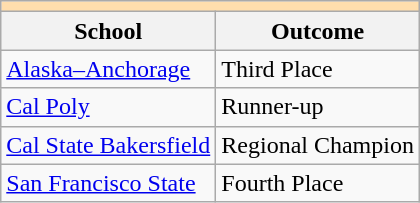<table class="wikitable" style="float:left; margin-right:1em;">
<tr>
<th colspan="3" style="background:#ffdead;"></th>
</tr>
<tr>
<th>School</th>
<th>Outcome</th>
</tr>
<tr>
<td><a href='#'>Alaska–Anchorage</a></td>
<td>Third Place</td>
</tr>
<tr>
<td><a href='#'>Cal Poly</a></td>
<td>Runner-up</td>
</tr>
<tr>
<td><a href='#'>Cal State Bakersfield</a></td>
<td>Regional Champion</td>
</tr>
<tr>
<td><a href='#'>San Francisco State</a></td>
<td>Fourth Place</td>
</tr>
</table>
